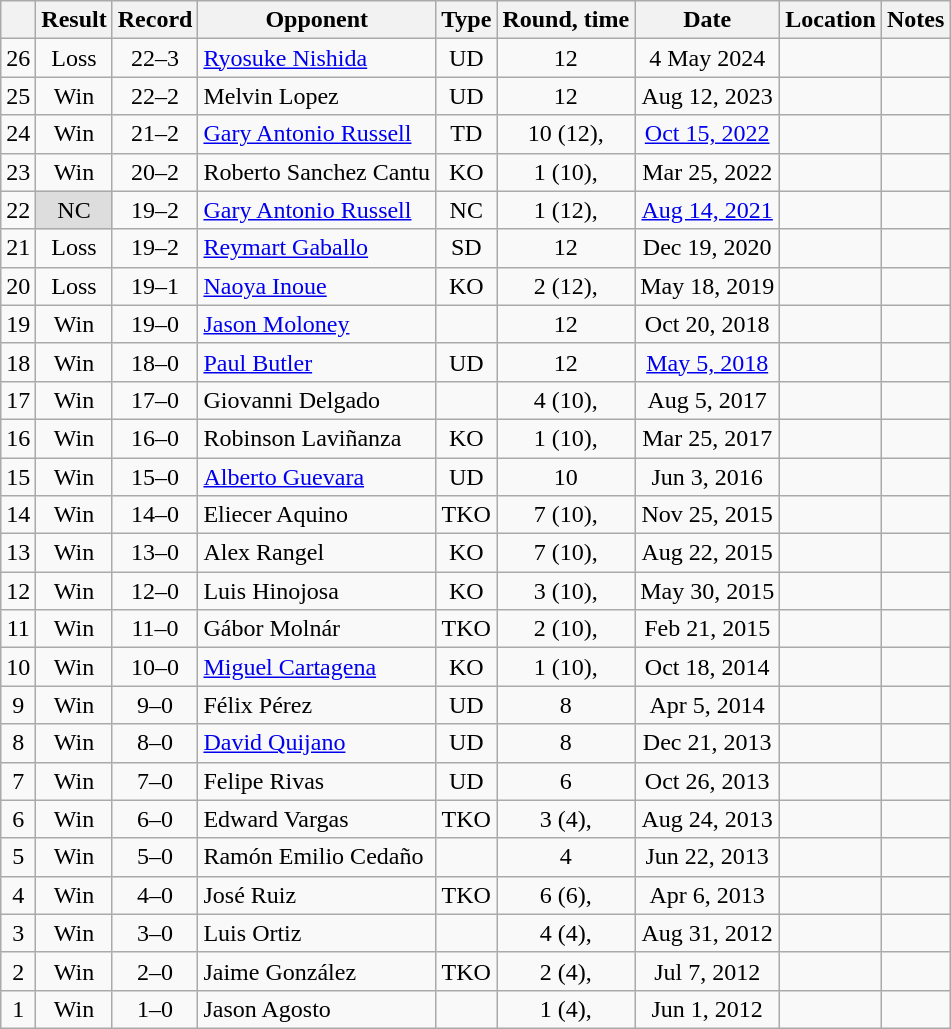<table class=wikitable style=text-align:center>
<tr>
<th></th>
<th>Result</th>
<th>Record</th>
<th>Opponent</th>
<th>Type</th>
<th>Round, time</th>
<th>Date</th>
<th>Location</th>
<th>Notes</th>
</tr>
<tr>
<td>26</td>
<td>Loss</td>
<td>22–3 </td>
<td align=left><a href='#'>Ryosuke Nishida</a></td>
<td>UD</td>
<td>12</td>
<td>4 May 2024</td>
<td align=left></td>
<td align=left></td>
</tr>
<tr>
<td>25</td>
<td>Win</td>
<td>22–2 </td>
<td align=left>Melvin Lopez</td>
<td>UD</td>
<td>12</td>
<td>Aug 12, 2023</td>
<td align=left></td>
<td align=left></td>
</tr>
<tr>
<td>24</td>
<td>Win</td>
<td>21–2 </td>
<td align=left><a href='#'>Gary Antonio Russell</a></td>
<td>TD</td>
<td>10 (12), </td>
<td><a href='#'>Oct 15, 2022</a></td>
<td align=left></td>
<td align=left></td>
</tr>
<tr>
<td>23</td>
<td>Win</td>
<td>20–2 </td>
<td align=left>Roberto Sanchez Cantu</td>
<td>KO</td>
<td>1 (10), </td>
<td>Mar 25, 2022</td>
<td align=left></td>
<td align=left></td>
</tr>
<tr>
<td>22</td>
<td style=background:#DDD>NC</td>
<td>19–2 </td>
<td align=left><a href='#'>Gary Antonio Russell</a></td>
<td>NC</td>
<td>1 (12), </td>
<td><a href='#'>Aug 14, 2021</a></td>
<td align=left></td>
<td align=left></td>
</tr>
<tr>
<td>21</td>
<td>Loss</td>
<td>19–2</td>
<td align=left><a href='#'>Reymart Gaballo</a></td>
<td>SD</td>
<td>12</td>
<td>Dec 19, 2020</td>
<td align=left></td>
<td align=left></td>
</tr>
<tr>
<td>20</td>
<td>Loss</td>
<td>19–1</td>
<td align=left><a href='#'>Naoya Inoue</a></td>
<td>KO</td>
<td>2 (12), </td>
<td>May 18, 2019</td>
<td align=left></td>
<td align=left></td>
</tr>
<tr>
<td>19</td>
<td>Win</td>
<td>19–0</td>
<td align=left><a href='#'>Jason Moloney</a></td>
<td></td>
<td>12</td>
<td>Oct 20, 2018</td>
<td align=left></td>
<td align=left></td>
</tr>
<tr>
<td>18</td>
<td>Win</td>
<td>18–0</td>
<td align=left><a href='#'>Paul Butler</a></td>
<td>UD</td>
<td>12</td>
<td><a href='#'>May 5, 2018</a></td>
<td align=left></td>
<td align=left></td>
</tr>
<tr>
<td>17</td>
<td>Win</td>
<td>17–0</td>
<td align=left>Giovanni Delgado</td>
<td></td>
<td>4 (10), </td>
<td>Aug 5, 2017</td>
<td align=left></td>
<td align=left></td>
</tr>
<tr>
<td>16</td>
<td>Win</td>
<td>16–0</td>
<td align=left>Robinson Laviñanza</td>
<td>KO</td>
<td>1 (10), </td>
<td>Mar 25, 2017</td>
<td align=left></td>
<td align=left></td>
</tr>
<tr>
<td>15</td>
<td>Win</td>
<td>15–0</td>
<td align=left><a href='#'>Alberto Guevara</a></td>
<td>UD</td>
<td>10</td>
<td>Jun 3, 2016</td>
<td align=left></td>
<td align=left></td>
</tr>
<tr>
<td>14</td>
<td>Win</td>
<td>14–0</td>
<td align=left>Eliecer Aquino</td>
<td>TKO</td>
<td>7 (10), </td>
<td>Nov 25, 2015</td>
<td align=left></td>
<td align=left></td>
</tr>
<tr>
<td>13</td>
<td>Win</td>
<td>13–0</td>
<td align=left>Alex Rangel</td>
<td>KO</td>
<td>7 (10), </td>
<td>Aug 22, 2015</td>
<td align=left></td>
<td align=left></td>
</tr>
<tr>
<td>12</td>
<td>Win</td>
<td>12–0</td>
<td align=left>Luis Hinojosa</td>
<td>KO</td>
<td>3 (10), </td>
<td>May 30, 2015</td>
<td align=left></td>
<td align=left></td>
</tr>
<tr>
<td>11</td>
<td>Win</td>
<td>11–0</td>
<td align=left>Gábor Molnár</td>
<td>TKO</td>
<td>2 (10), </td>
<td>Feb 21, 2015</td>
<td align=left></td>
<td align=left></td>
</tr>
<tr>
<td>10</td>
<td>Win</td>
<td>10–0</td>
<td align=left><a href='#'>Miguel Cartagena</a></td>
<td>KO</td>
<td>1 (10), </td>
<td>Oct 18, 2014</td>
<td align=left></td>
<td align=left></td>
</tr>
<tr>
<td>9</td>
<td>Win</td>
<td>9–0</td>
<td align=left>Félix Pérez</td>
<td>UD</td>
<td>8</td>
<td>Apr 5, 2014</td>
<td align=left></td>
<td align=left></td>
</tr>
<tr>
<td>8</td>
<td>Win</td>
<td>8–0</td>
<td align=left><a href='#'>David Quijano</a></td>
<td>UD</td>
<td>8</td>
<td>Dec 21, 2013</td>
<td align=left></td>
<td align=left></td>
</tr>
<tr>
<td>7</td>
<td>Win</td>
<td>7–0</td>
<td align=left>Felipe Rivas</td>
<td>UD</td>
<td>6</td>
<td>Oct 26, 2013</td>
<td align=left></td>
<td align=left></td>
</tr>
<tr>
<td>6</td>
<td>Win</td>
<td>6–0</td>
<td align=left>Edward Vargas</td>
<td>TKO</td>
<td>3 (4), </td>
<td>Aug 24, 2013</td>
<td align=left></td>
<td align=left></td>
</tr>
<tr>
<td>5</td>
<td>Win</td>
<td>5–0</td>
<td align=left>Ramón Emilio Cedaño</td>
<td></td>
<td>4</td>
<td>Jun 22, 2013</td>
<td align=left></td>
<td align=left></td>
</tr>
<tr>
<td>4</td>
<td>Win</td>
<td>4–0</td>
<td align=left>José Ruiz</td>
<td>TKO</td>
<td>6 (6), </td>
<td>Apr 6, 2013</td>
<td align=left></td>
<td align=left></td>
</tr>
<tr>
<td>3</td>
<td>Win</td>
<td>3–0</td>
<td align=left>Luis Ortiz</td>
<td></td>
<td>4 (4), </td>
<td>Aug 31, 2012</td>
<td align=left></td>
<td align=left></td>
</tr>
<tr>
<td>2</td>
<td>Win</td>
<td>2–0</td>
<td align=left>Jaime González</td>
<td>TKO</td>
<td>2 (4), </td>
<td>Jul 7, 2012</td>
<td align=left></td>
<td align=left></td>
</tr>
<tr>
<td>1</td>
<td>Win</td>
<td>1–0</td>
<td align=left>Jason Agosto</td>
<td></td>
<td>1 (4), </td>
<td>Jun 1, 2012</td>
<td align=left></td>
<td align=left></td>
</tr>
</table>
